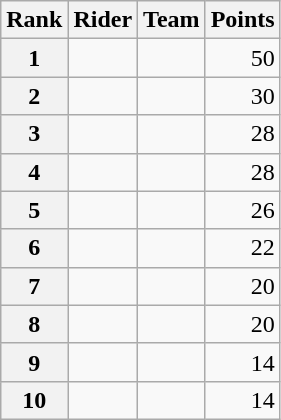<table class="wikitable" margin-bottom:0;">
<tr>
<th scope="col">Rank</th>
<th scope="col">Rider</th>
<th scope="col">Team</th>
<th scope="col">Points</th>
</tr>
<tr>
<th scope="row">1</th>
<td> </td>
<td></td>
<td align="right">50</td>
</tr>
<tr>
<th scope="row">2</th>
<td></td>
<td></td>
<td align="right">30</td>
</tr>
<tr>
<th scope="row">3</th>
<td></td>
<td></td>
<td align="right">28</td>
</tr>
<tr>
<th scope="row">4</th>
<td></td>
<td></td>
<td align="right">28</td>
</tr>
<tr>
<th scope="row">5</th>
<td></td>
<td></td>
<td align="right">26</td>
</tr>
<tr>
<th scope="row">6</th>
<td></td>
<td></td>
<td align="right">22</td>
</tr>
<tr>
<th scope="row">7</th>
<td></td>
<td></td>
<td align="right">20</td>
</tr>
<tr>
<th scope="row">8</th>
<td></td>
<td></td>
<td align="right">20</td>
</tr>
<tr>
<th scope="row">9</th>
<td></td>
<td></td>
<td align="right">14</td>
</tr>
<tr>
<th scope="row">10</th>
<td></td>
<td></td>
<td align="right">14</td>
</tr>
</table>
